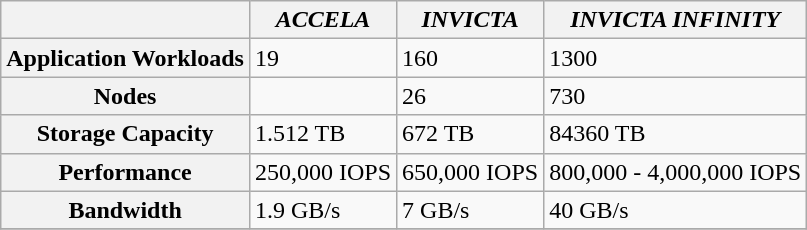<table class="wikitable">
<tr>
<th scope="col"></th>
<th scope="col"><em>ACCELA</em></th>
<th scope="col"><em>INVICTA</em></th>
<th scope="col"><em>INVICTA INFINITY</em></th>
</tr>
<tr>
<th scope="row">Application Workloads</th>
<td>19</td>
<td>160</td>
<td>1300</td>
</tr>
<tr>
<th scope="row">Nodes</th>
<td></td>
<td>26</td>
<td>730</td>
</tr>
<tr>
<th scope="row">Storage Capacity</th>
<td>1.512 TB</td>
<td>672 TB</td>
<td>84360 TB</td>
</tr>
<tr>
<th scope="row">Performance</th>
<td>250,000 IOPS</td>
<td>650,000 IOPS</td>
<td>800,000 - 4,000,000 IOPS</td>
</tr>
<tr>
<th scope="row">Bandwidth</th>
<td>1.9 GB/s</td>
<td>7 GB/s</td>
<td>40 GB/s</td>
</tr>
<tr>
</tr>
</table>
